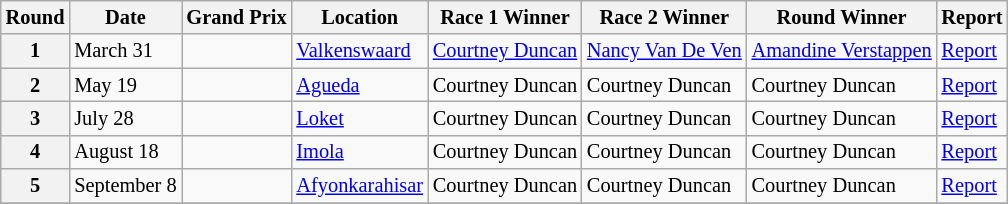<table class="wikitable" style="font-size: 85%;">
<tr>
<th>Round</th>
<th>Date</th>
<th>Grand Prix</th>
<th>Location</th>
<th>Race 1 Winner</th>
<th>Race 2 Winner</th>
<th>Round Winner</th>
<th>Report</th>
</tr>
<tr>
<th>1</th>
<td>March 31</td>
<td></td>
<td><a href='#'>Valkenswaard</a></td>
<td> <a href='#'>Courtney Duncan</a></td>
<td> <a href='#'>Nancy Van De Ven</a></td>
<td> <a href='#'>Amandine Verstappen</a></td>
<td><a href='#'>Report</a></td>
</tr>
<tr>
<th>2</th>
<td>May 19</td>
<td></td>
<td><a href='#'>Agueda</a></td>
<td> Courtney Duncan</td>
<td> Courtney Duncan</td>
<td> Courtney Duncan</td>
<td><a href='#'>Report</a></td>
</tr>
<tr>
<th>3</th>
<td>July 28</td>
<td></td>
<td><a href='#'>Loket</a></td>
<td> Courtney Duncan</td>
<td> Courtney Duncan</td>
<td> Courtney Duncan</td>
<td><a href='#'>Report</a></td>
</tr>
<tr>
<th>4</th>
<td>August 18</td>
<td></td>
<td><a href='#'>Imola</a></td>
<td> Courtney Duncan</td>
<td> Courtney Duncan</td>
<td> Courtney Duncan</td>
<td><a href='#'>Report</a></td>
</tr>
<tr>
<th>5</th>
<td>September 8</td>
<td></td>
<td><a href='#'>Afyonkarahisar</a></td>
<td> Courtney Duncan</td>
<td> Courtney Duncan</td>
<td> Courtney Duncan</td>
<td><a href='#'>Report</a></td>
</tr>
<tr>
</tr>
</table>
